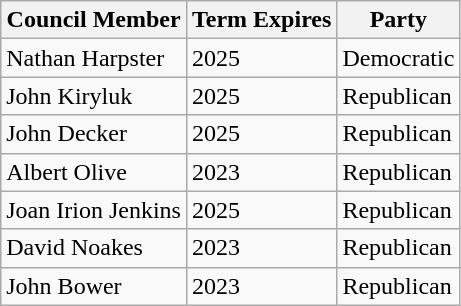<table class="sortable wikitable">
<tr>
<th>Council Member</th>
<th>Term Expires</th>
<th>Party</th>
</tr>
<tr>
<td>Nathan Harpster</td>
<td>2025</td>
<td>Democratic</td>
</tr>
<tr>
<td>John Kiryluk</td>
<td>2025</td>
<td>Republican</td>
</tr>
<tr>
<td>John Decker</td>
<td>2025</td>
<td>Republican</td>
</tr>
<tr>
<td>Albert Olive</td>
<td>2023</td>
<td>Republican</td>
</tr>
<tr>
<td>Joan Irion Jenkins</td>
<td>2025</td>
<td>Republican</td>
</tr>
<tr>
<td>David Noakes</td>
<td>2023</td>
<td>Republican</td>
</tr>
<tr>
<td>John Bower</td>
<td>2023</td>
<td>Republican</td>
</tr>
</table>
